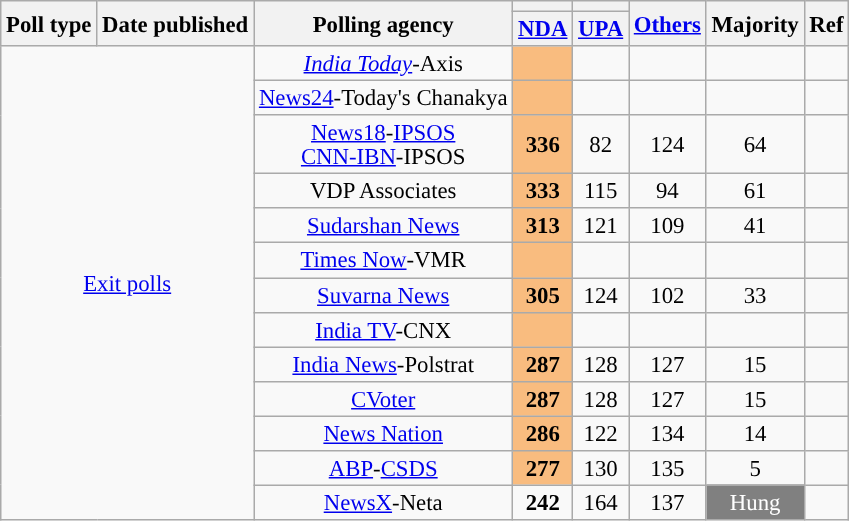<table class="wikitable sortable" style="text-align:center;font-size:95%;line-height:16px">
<tr>
<th rowspan="2">Poll type</th>
<th rowspan="2">Date published</th>
<th rowspan="2">Polling agency</th>
<th style="background:"></th>
<th style="background:"></th>
<th rowspan="2" class="unsortable"><a href='#'>Others</a></th>
<th rowspan="2">Majority</th>
<th rowspan="2">Ref</th>
</tr>
<tr>
<th class="unsortable"><a href='#'>NDA</a></th>
<th class="unsortable"><a href='#'>UPA</a></th>
</tr>
<tr>
<td colspan="2" rowspan="13"><a href='#'>Exit polls</a></td>
<td><em><a href='#'>India Today</a></em>-Axis</td>
<td style="background:#F9BC7F"><strong></strong></td>
<td></td>
<td></td>
<td style="background:"></td>
<td></td>
</tr>
<tr>
<td><a href='#'>News24</a>-Today's Chanakya</td>
<td style="background:#F9BC7F"><strong></strong></td>
<td></td>
<td></td>
<td style="background:"></td>
<td></td>
</tr>
<tr>
<td><a href='#'>News18</a>-<a href='#'>IPSOS</a><br><a href='#'>CNN-IBN</a>-IPSOS</td>
<td style="background:#F9BC7F"><strong>336</strong></td>
<td>82</td>
<td>124</td>
<td style="background:">64</td>
<td></td>
</tr>
<tr>
<td>VDP Associates</td>
<td style="background:#F9BC7F"><strong>333</strong></td>
<td>115</td>
<td>94</td>
<td style="background:">61</td>
<td></td>
</tr>
<tr>
<td><a href='#'>Sudarshan News</a></td>
<td style="background:#F9BC7F"><strong>313</strong></td>
<td>121</td>
<td>109</td>
<td style="background:">41</td>
<td></td>
</tr>
<tr>
<td><a href='#'>Times Now</a>-VMR</td>
<td style="background:#F9BC7F"><strong></strong></td>
<td></td>
<td></td>
<td style="background:"></td>
<td></td>
</tr>
<tr>
<td><a href='#'>Suvarna News</a></td>
<td style="background:#F9BC7F"><strong>305</strong></td>
<td>124</td>
<td>102</td>
<td style="background:">33</td>
<td></td>
</tr>
<tr>
<td><a href='#'>India TV</a>-CNX</td>
<td style="background:#F9BC7F"><strong></strong></td>
<td></td>
<td></td>
<td style="background:"></td>
<td></td>
</tr>
<tr>
<td><a href='#'>India News</a>-Polstrat</td>
<td style="background:#F9BC7F"><strong>287</strong></td>
<td>128</td>
<td>127</td>
<td style="background:">15</td>
<td></td>
</tr>
<tr>
<td><a href='#'>CVoter</a></td>
<td style="background:#F9BC7F"><strong>287</strong></td>
<td>128</td>
<td>127</td>
<td style="background:">15</td>
<td></td>
</tr>
<tr>
<td><a href='#'>News Nation</a></td>
<td style="background:#F9BC7F"><strong>286</strong></td>
<td>122</td>
<td>134</td>
<td style="background:">14</td>
<td></td>
</tr>
<tr>
<td><a href='#'>ABP</a>-<a href='#'>CSDS</a></td>
<td style="background:#F9BC7F"><strong>277</strong></td>
<td>130</td>
<td>135</td>
<td style="background:">5</td>
<td></td>
</tr>
<tr>
<td><a href='#'>NewsX</a>-Neta</td>
<td><strong>242</strong></td>
<td>164</td>
<td>137</td>
<td style="background:gray; color:white;">Hung</td>
<td></td>
</tr>
</table>
